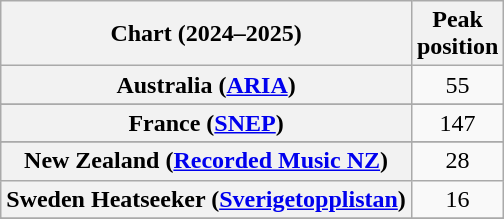<table class="wikitable sortable plainrowheaders" style="text-align:center">
<tr>
<th scope="col">Chart (2024–2025)</th>
<th scope="col">Peak<br>position</th>
</tr>
<tr>
<th scope="row">Australia (<a href='#'>ARIA</a>)</th>
<td>55</td>
</tr>
<tr>
</tr>
<tr>
</tr>
<tr>
<th scope="row">France (<a href='#'>SNEP</a>)</th>
<td>147</td>
</tr>
<tr>
</tr>
<tr>
</tr>
<tr>
<th scope="row">New Zealand (<a href='#'>Recorded Music NZ</a>)</th>
<td>28</td>
</tr>
<tr>
<th scope="row">Sweden Heatseeker (<a href='#'>Sverigetopplistan</a>)</th>
<td>16</td>
</tr>
<tr>
</tr>
<tr>
</tr>
<tr>
</tr>
<tr>
</tr>
</table>
